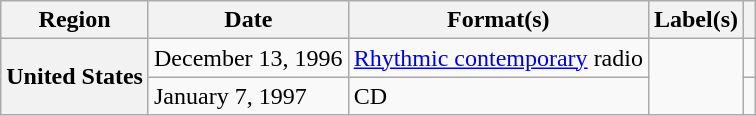<table class="wikitable plainrowheaders">
<tr>
<th scope="col">Region</th>
<th scope="col">Date</th>
<th scope="col">Format(s)</th>
<th scope="col">Label(s)</th>
<th scope="col"></th>
</tr>
<tr>
<th scope="row" rowspan="2">United States</th>
<td>December 13, 1996</td>
<td><a href='#'>Rhythmic contemporary</a> radio</td>
<td rowspan="2"></td>
<td align="center"></td>
</tr>
<tr>
<td>January 7, 1997</td>
<td>CD</td>
<td align="center"></td>
</tr>
</table>
